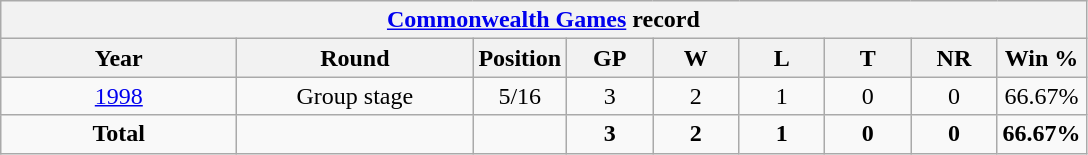<table class="wikitable" style="text-align:center;width=900px">
<tr>
<th colspan=10><a href='#'>Commonwealth Games</a> record</th>
</tr>
<tr>
<th width=150>Year</th>
<th width=150>Round</th>
<th width=50>Position</th>
<th width=50>GP</th>
<th width=50>W</th>
<th width=50>L</th>
<th width=50>T</th>
<th width=50>NR</th>
<th width=50>Win %</th>
</tr>
<tr>
<td> <a href='#'>1998</a></td>
<td>Group stage</td>
<td>5/16</td>
<td>3</td>
<td>2</td>
<td>1</td>
<td>0</td>
<td>0</td>
<td>66.67%</td>
</tr>
<tr>
<td><strong>Total</strong></td>
<td></td>
<td></td>
<td><strong>3</strong></td>
<td><strong>2</strong></td>
<td><strong>1</strong></td>
<td><strong>0</strong></td>
<td><strong>0</strong></td>
<td><strong>66.67%</strong></td>
</tr>
</table>
